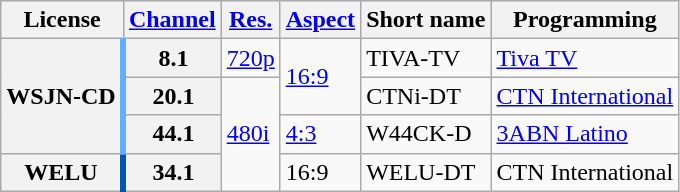<table class="wikitable">
<tr>
<th scope = "col">License</th>
<th scope = "col"><a href='#'>Channel</a></th>
<th scope = "col"><a href='#'>Res.</a></th>
<th scope = "col"><a href='#'>Aspect</a></th>
<th scope = "col">Short name</th>
<th scope = "col">Programming</th>
</tr>
<tr>
<th rowspan = "3" scope = "row" style="border-right: 4px solid #60B0FF;">WSJN-CD</th>
<th scope = "row">8.1</th>
<td><a href='#'>720p</a></td>
<td rowspan=2><a href='#'>16:9</a></td>
<td>TIVA-TV</td>
<td><a href='#'>Tiva TV</a></td>
</tr>
<tr>
<th scope = "row">20.1</th>
<td rowspan=3><a href='#'>480i</a></td>
<td>CTNi-DT</td>
<td><a href='#'>CTN International</a></td>
</tr>
<tr>
<th scope = "row">44.1</th>
<td><a href='#'>4:3</a></td>
<td>W44CK-D</td>
<td><a href='#'>3ABN Latino</a></td>
</tr>
<tr>
<th scope = "row" style="border-right: 4px solid #0057AF;">WELU</th>
<th scope = "row">34.1</th>
<td>16:9</td>
<td>WELU-DT</td>
<td>CTN International</td>
</tr>
</table>
